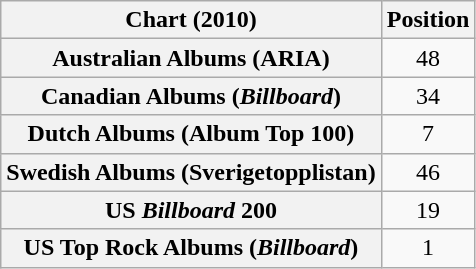<table class="wikitable sortable plainrowheaders">
<tr>
<th>Chart (2010)</th>
<th>Position</th>
</tr>
<tr>
<th scope="row">Australian Albums (ARIA)</th>
<td style="text-align:center;">48</td>
</tr>
<tr>
<th scope="row">Canadian Albums (<em>Billboard</em>)</th>
<td style="text-align:center;">34</td>
</tr>
<tr>
<th scope="row">Dutch Albums (Album Top 100)</th>
<td style="text-align:center;">7</td>
</tr>
<tr>
<th scope="row">Swedish Albums (Sverigetopplistan)</th>
<td style="text-align:center;">46</td>
</tr>
<tr>
<th scope="row">US <em>Billboard</em> 200</th>
<td style="text-align:center;">19</td>
</tr>
<tr>
<th scope="row">US Top Rock Albums (<em>Billboard</em>)</th>
<td style="text-align:center;">1</td>
</tr>
</table>
